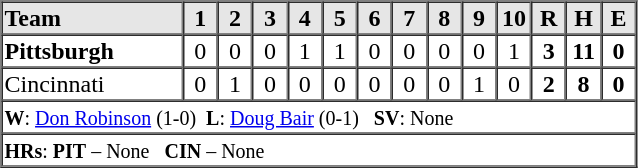<table border=1 cellspacing=0 width=425 style="margin-left:3em;">
<tr style="text-align:center; background-color:#e6e6e6;">
<th align=left width=26%>Team</th>
<th width=5%>1</th>
<th width=5%>2</th>
<th width=5%>3</th>
<th width=5%>4</th>
<th width=5%>5</th>
<th width=5%>6</th>
<th width=5%>7</th>
<th width=5%>8</th>
<th width=5%>9</th>
<th width=5%>10</th>
<th width=5%>R</th>
<th width=5%>H</th>
<th width=5%>E</th>
</tr>
<tr style="text-align:center;">
<td align=left><strong>Pittsburgh</strong></td>
<td>0</td>
<td>0</td>
<td>0</td>
<td>1</td>
<td>1</td>
<td>0</td>
<td>0</td>
<td>0</td>
<td>0</td>
<td>1</td>
<td><strong>3</strong></td>
<td><strong>11</strong></td>
<td><strong>0</strong></td>
</tr>
<tr style="text-align:center;">
<td align=left>Cincinnati</td>
<td>0</td>
<td>1</td>
<td>0</td>
<td>0</td>
<td>0</td>
<td>0</td>
<td>0</td>
<td>0</td>
<td>1</td>
<td>0</td>
<td><strong>2</strong></td>
<td><strong>8</strong></td>
<td><strong>0</strong></td>
</tr>
<tr style="text-align:left;">
<td colspan=16><small><strong>W</strong>: <a href='#'>Don Robinson</a> (1-0)  <strong>L</strong>: <a href='#'>Doug Bair</a> (0-1)   <strong>SV</strong>: None</small></td>
</tr>
<tr style="text-align:left;">
<td colspan=16><small><strong>HRs</strong>: <strong>PIT</strong> – None   <strong>CIN</strong> – None</small></td>
</tr>
</table>
